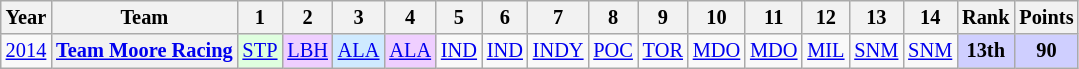<table class="wikitable" style="text-align:center; font-size:85%">
<tr>
<th>Year</th>
<th>Team</th>
<th>1</th>
<th>2</th>
<th>3</th>
<th>4</th>
<th>5</th>
<th>6</th>
<th>7</th>
<th>8</th>
<th>9</th>
<th>10</th>
<th>11</th>
<th>12</th>
<th>13</th>
<th>14</th>
<th>Rank</th>
<th>Points</th>
</tr>
<tr>
<td><a href='#'>2014</a></td>
<th nowrap><a href='#'>Team Moore Racing</a></th>
<td style="background:#DFFFDF;"><a href='#'>STP</a><br></td>
<td style="background:#EFCFFF;"><a href='#'>LBH</a><br></td>
<td style="background:#CFEAFF;"><a href='#'>ALA</a><br></td>
<td style="background:#EFCFFF;"><a href='#'>ALA</a><br></td>
<td><a href='#'>IND</a></td>
<td><a href='#'>IND</a></td>
<td><a href='#'>INDY</a></td>
<td><a href='#'>POC</a></td>
<td><a href='#'>TOR</a></td>
<td><a href='#'>MDO</a></td>
<td><a href='#'>MDO</a></td>
<td><a href='#'>MIL</a></td>
<td><a href='#'>SNM</a></td>
<td><a href='#'>SNM</a></td>
<td style="background:#CFCFFF;"><strong>13th</strong></td>
<td style="background:#CFCFFF;"><strong>90</strong></td>
</tr>
</table>
